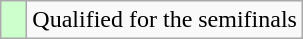<table class=wikitable>
<tr>
<td width=10px bgcolor="#ccffcc"></td>
<td>Qualified for the semifinals</td>
</tr>
</table>
